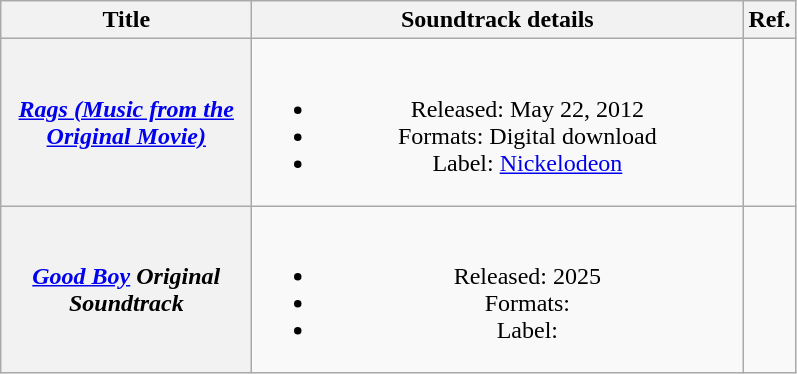<table class="wikitable plainrowheaders" style="text-align:center;">
<tr>
<th scope="col" style="width:10em;">Title</th>
<th scope="col" style="width:20em;">Soundtrack details</th>
<th>Ref.</th>
</tr>
<tr>
<th scope="row"><em><a href='#'>Rags (Music from the Original Movie)</a></em></th>
<td><br><ul><li>Released: May 22, 2012</li><li>Formats: Digital download</li><li>Label: <a href='#'>Nickelodeon</a></li></ul></td>
<td></td>
</tr>
<tr>
<th><em><a href='#'>Good Boy</a> Original Soundtrack</em></th>
<td><br><ul><li>Released: 2025</li><li>Formats:</li><li>Label:</li></ul></td>
<td></td>
</tr>
</table>
